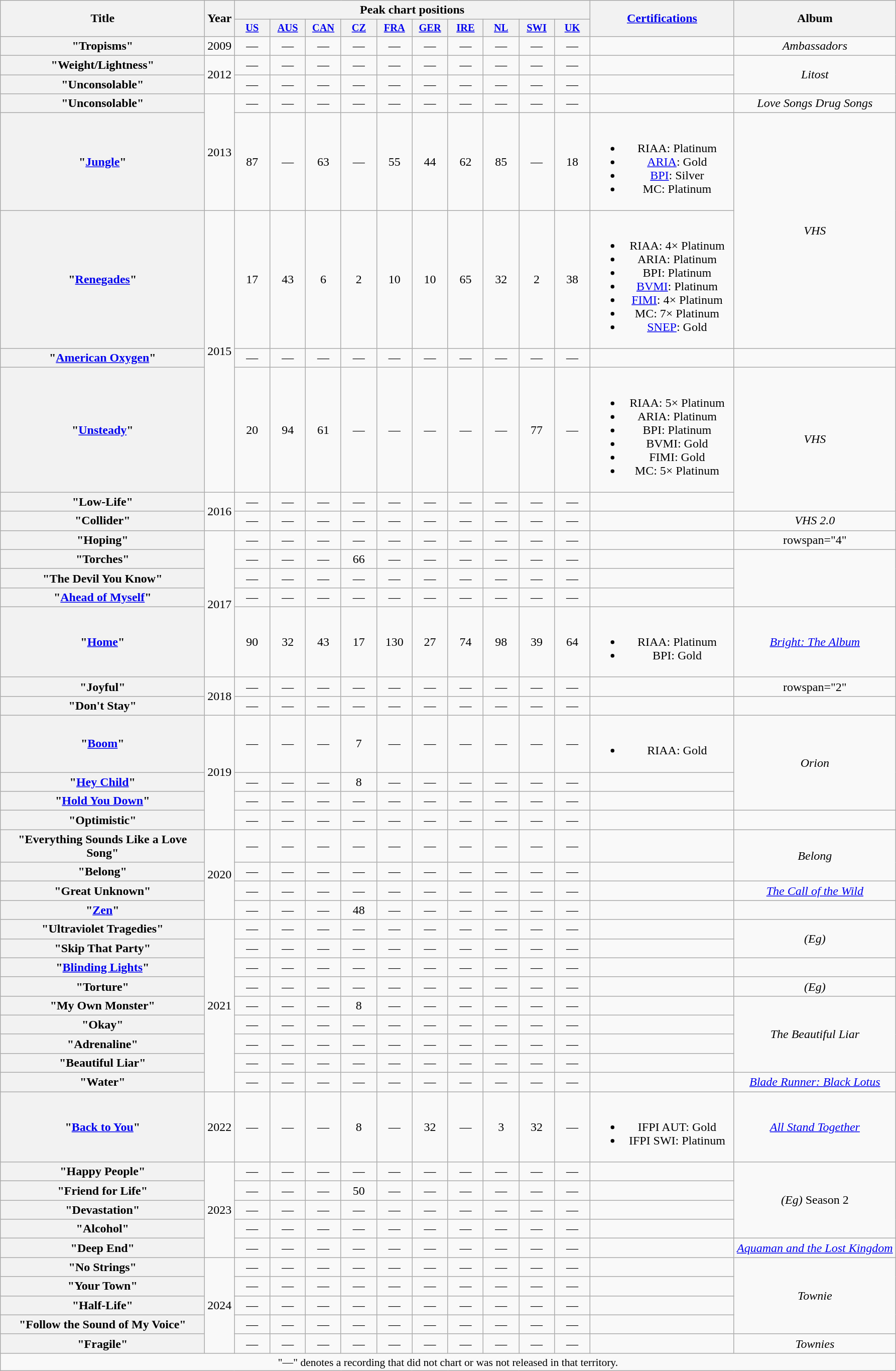<table class="wikitable plainrowheaders" style="text-align:center;">
<tr>
<th scope="col" rowspan="2" style="width:16.5em;">Title</th>
<th scope="col" rowspan="2" style="width:1em;">Year</th>
<th scope="col" colspan="10">Peak chart positions</th>
<th scope="col" rowspan="2" style="width:11.5em;"><a href='#'>Certifications</a></th>
<th scope="col" rowspan="2">Album</th>
</tr>
<tr>
<th scope="col" style="width:3em;font-size:85%;"><a href='#'>US</a><br></th>
<th scope="col" style="width:3em;font-size:85%;"><a href='#'>AUS</a><br></th>
<th scope="col" style="width:3em;font-size:85%;"><a href='#'>CAN</a><br></th>
<th scope="col" style="width:3em;font-size:85%;"><a href='#'>CZ</a><br></th>
<th scope="col" style="width:3em;font-size:85%;"><a href='#'>FRA</a><br></th>
<th scope="col" style="width:3em;font-size:85%;"><a href='#'>GER</a><br></th>
<th scope="col" style="width:3em;font-size:85%;"><a href='#'>IRE</a><br></th>
<th scope="col" style="width:3em;font-size:85%;"><a href='#'>NL</a><br></th>
<th scope="col" style="width:3em;font-size:85%;"><a href='#'>SWI</a><br></th>
<th scope="col" style="width:3em;font-size:85%;"><a href='#'>UK</a><br></th>
</tr>
<tr>
<th scope="row">"Tropisms"</th>
<td>2009</td>
<td>—</td>
<td>—</td>
<td>—</td>
<td>—</td>
<td>—</td>
<td>—</td>
<td>—</td>
<td>—</td>
<td>—</td>
<td>—</td>
<td></td>
<td><em>Ambassadors</em></td>
</tr>
<tr>
<th scope="row">"Weight/Lightness"</th>
<td rowspan=2">2012</td>
<td>—</td>
<td>—</td>
<td>—</td>
<td>—</td>
<td>—</td>
<td>—</td>
<td>—</td>
<td>—</td>
<td>—</td>
<td>—</td>
<td></td>
<td rowspan=2"><em>Litost</em></td>
</tr>
<tr>
<th scope="row">"Unconsolable"</th>
<td>—</td>
<td>—</td>
<td>—</td>
<td>—</td>
<td>—</td>
<td>—</td>
<td>—</td>
<td>—</td>
<td>—</td>
<td>—</td>
<td></td>
</tr>
<tr>
<th scope="row">"Unconsolable" </th>
<td rowspan=2">2013</td>
<td>—</td>
<td>—</td>
<td>—</td>
<td>—</td>
<td>—</td>
<td>—</td>
<td>—</td>
<td>—</td>
<td>—</td>
<td>—</td>
<td></td>
<td><em>Love Songs Drug Songs</em></td>
</tr>
<tr>
<th scope="row">"<a href='#'>Jungle</a>"<br></th>
<td>87</td>
<td>—</td>
<td>63</td>
<td>—</td>
<td>55</td>
<td>44</td>
<td>62</td>
<td>85</td>
<td>—</td>
<td>18</td>
<td><br><ul><li>RIAA: Platinum</li><li><a href='#'>ARIA</a>: Gold</li><li><a href='#'>BPI</a>: Silver</li><li>MC: Platinum</li></ul></td>
<td rowspan="2"><em>VHS</em></td>
</tr>
<tr>
<th scope="row">"<a href='#'>Renegades</a>"</th>
<td rowspan="3">2015</td>
<td>17</td>
<td>43</td>
<td>6</td>
<td>2</td>
<td>10</td>
<td>10</td>
<td>65</td>
<td>32</td>
<td>2</td>
<td>38</td>
<td><br><ul><li>RIAA: 4× Platinum</li><li>ARIA: Platinum</li><li>BPI: Platinum</li><li><a href='#'>BVMI</a>: Platinum</li><li><a href='#'>FIMI</a>: 4× Platinum</li><li>MC: 7× Platinum</li><li><a href='#'>SNEP</a>: Gold</li></ul></td>
</tr>
<tr>
<th scope="row">"<a href='#'>American Oxygen</a>"</th>
<td>—</td>
<td>—</td>
<td>—</td>
<td>—</td>
<td>—</td>
<td>—</td>
<td>—</td>
<td>—</td>
<td>—</td>
<td>—</td>
<td></td>
<td></td>
</tr>
<tr>
<th scope="row">"<a href='#'>Unsteady</a>"</th>
<td>20</td>
<td>94</td>
<td>61</td>
<td>—</td>
<td>—</td>
<td>—</td>
<td>—</td>
<td>—</td>
<td>77</td>
<td>—</td>
<td><br><ul><li>RIAA: 5× Platinum</li><li>ARIA: Platinum</li><li>BPI: Platinum</li><li>BVMI: Gold</li><li>FIMI: Gold</li><li>MC: 5× Platinum</li></ul></td>
<td rowspan="2"><em>VHS</em></td>
</tr>
<tr>
<th scope="row">"Low-Life"<br></th>
<td rowspan="2">2016</td>
<td>—</td>
<td>—</td>
<td>—</td>
<td>—</td>
<td>—</td>
<td>—</td>
<td>—</td>
<td>—</td>
<td>—</td>
<td>—</td>
<td></td>
</tr>
<tr>
<th scope="row">"Collider"<br></th>
<td>—</td>
<td>—</td>
<td>—</td>
<td>—</td>
<td>—</td>
<td>—</td>
<td>—</td>
<td>—</td>
<td>—</td>
<td>—</td>
<td></td>
<td><em>VHS 2.0</em></td>
</tr>
<tr>
<th scope="row">"Hoping"</th>
<td rowspan="5">2017</td>
<td>—</td>
<td>—</td>
<td>—</td>
<td>—</td>
<td>—</td>
<td>—</td>
<td>—</td>
<td>—</td>
<td>—</td>
<td>—</td>
<td></td>
<td>rowspan="4" </td>
</tr>
<tr>
<th scope="row">"Torches"</th>
<td>—</td>
<td>—</td>
<td>—</td>
<td>66</td>
<td>—</td>
<td>—</td>
<td>—</td>
<td>—</td>
<td>—</td>
<td>—</td>
<td></td>
</tr>
<tr>
<th scope="row">"The Devil You Know"</th>
<td>—</td>
<td>—</td>
<td>—</td>
<td>—</td>
<td>—</td>
<td>—</td>
<td>—</td>
<td>—</td>
<td>—</td>
<td>—</td>
<td></td>
</tr>
<tr>
<th scope="row">"<a href='#'>Ahead of Myself</a>"</th>
<td>—</td>
<td>—</td>
<td>—</td>
<td>—</td>
<td>—</td>
<td>—</td>
<td>—</td>
<td>—</td>
<td>—</td>
<td>—</td>
<td></td>
</tr>
<tr>
<th scope="row">"<a href='#'>Home</a>"<br></th>
<td>90</td>
<td>32</td>
<td>43</td>
<td>17</td>
<td>130</td>
<td>27</td>
<td>74</td>
<td>98</td>
<td>39</td>
<td>64</td>
<td><br><ul><li>RIAA: Platinum</li><li>BPI: Gold</li></ul></td>
<td><em><a href='#'>Bright: The Album</a></em></td>
</tr>
<tr>
<th scope="row">"Joyful"</th>
<td rowspan="2">2018</td>
<td>—</td>
<td>—</td>
<td>—</td>
<td>—</td>
<td>—</td>
<td>—</td>
<td>—</td>
<td>—</td>
<td>—</td>
<td>—</td>
<td></td>
<td>rowspan="2" </td>
</tr>
<tr>
<th scope="row">"Don't Stay"</th>
<td>—</td>
<td>—</td>
<td>—</td>
<td>—</td>
<td>—</td>
<td>—</td>
<td>—</td>
<td>—</td>
<td>—</td>
<td>—</td>
<td></td>
</tr>
<tr>
<th scope="row">"<a href='#'>Boom</a>"</th>
<td rowspan="4">2019</td>
<td>—</td>
<td>—</td>
<td>—</td>
<td>7</td>
<td>—</td>
<td>—</td>
<td>—</td>
<td>—</td>
<td>—</td>
<td>—</td>
<td><br><ul><li>RIAA: Gold</li></ul></td>
<td rowspan="3"><em>Orion</em></td>
</tr>
<tr>
<th scope="row">"<a href='#'>Hey Child</a>"</th>
<td>—</td>
<td>—</td>
<td>—</td>
<td>8</td>
<td>—</td>
<td>—</td>
<td>—</td>
<td>—</td>
<td>—</td>
<td>—</td>
<td></td>
</tr>
<tr>
<th scope="row">"<a href='#'>Hold You Down</a>"</th>
<td>—</td>
<td>—</td>
<td>—</td>
<td>—</td>
<td>—</td>
<td>—</td>
<td>—</td>
<td>—</td>
<td>—</td>
<td>—</td>
<td></td>
</tr>
<tr>
<th scope="row">"Optimistic"</th>
<td>—</td>
<td>—</td>
<td>—</td>
<td>—</td>
<td>—</td>
<td>—</td>
<td>—</td>
<td>—</td>
<td>—</td>
<td>—</td>
<td></td>
<td></td>
</tr>
<tr>
<th scope="row">"Everything Sounds Like a Love Song"</th>
<td rowspan="4">2020</td>
<td>—</td>
<td>—</td>
<td>—</td>
<td>—</td>
<td>—</td>
<td>—</td>
<td>—</td>
<td>—</td>
<td>—</td>
<td>—</td>
<td></td>
<td rowspan="2"><em>Belong</em></td>
</tr>
<tr>
<th scope="row">"Belong"</th>
<td>—</td>
<td>—</td>
<td>—</td>
<td>—</td>
<td>—</td>
<td>—</td>
<td>—</td>
<td>—</td>
<td>—</td>
<td>—</td>
<td></td>
</tr>
<tr>
<th scope="row">"Great Unknown"</th>
<td>—</td>
<td>—</td>
<td>—</td>
<td>—</td>
<td>—</td>
<td>—</td>
<td>—</td>
<td>—</td>
<td>—</td>
<td>—</td>
<td></td>
<td><a href='#'><em>The Call of the Wild</em></a></td>
</tr>
<tr>
<th scope="row">"<a href='#'>Zen</a>"<br></th>
<td>—</td>
<td>—</td>
<td>—</td>
<td>48</td>
<td>—</td>
<td>—</td>
<td>—</td>
<td>—</td>
<td>—</td>
<td>—</td>
<td></td>
<td></td>
</tr>
<tr>
<th scope="row">"Ultraviolet Tragedies"<br></th>
<td rowspan="9">2021</td>
<td>—</td>
<td>—</td>
<td>—</td>
<td>—</td>
<td>—</td>
<td>—</td>
<td>—</td>
<td>—</td>
<td>—</td>
<td>—</td>
<td></td>
<td rowspan=2><em>(Eg)</em></td>
</tr>
<tr>
<th scope="row">"Skip That Party"<br></th>
<td>—</td>
<td>—</td>
<td>—</td>
<td>—</td>
<td>—</td>
<td>—</td>
<td>—</td>
<td>—</td>
<td>—</td>
<td>—</td>
<td></td>
</tr>
<tr>
<th scope="row">"<a href='#'>Blinding Lights</a>"</th>
<td>—</td>
<td>—</td>
<td>—</td>
<td>—</td>
<td>—</td>
<td>—</td>
<td>—</td>
<td>—</td>
<td>—</td>
<td>—</td>
<td></td>
<td></td>
</tr>
<tr>
<th scope="row">"Torture"<br></th>
<td>—</td>
<td>—</td>
<td>—</td>
<td>—</td>
<td>—</td>
<td>—</td>
<td>—</td>
<td>—</td>
<td>—</td>
<td>—</td>
<td></td>
<td><em>(Eg)</em></td>
</tr>
<tr>
<th scope="row">"My Own Monster"</th>
<td>—</td>
<td>—</td>
<td>—</td>
<td>8</td>
<td>—</td>
<td>—</td>
<td>—</td>
<td>—</td>
<td>—</td>
<td>—</td>
<td></td>
<td rowspan="4"><em>The Beautiful Liar</em></td>
</tr>
<tr>
<th scope="row">"Okay"</th>
<td>—</td>
<td>—</td>
<td>—</td>
<td>—</td>
<td>—</td>
<td>—</td>
<td>—</td>
<td>—</td>
<td>—</td>
<td>—</td>
<td></td>
</tr>
<tr>
<th scope="row">"Adrenaline"</th>
<td>—</td>
<td>—</td>
<td>—</td>
<td>—</td>
<td>—</td>
<td>—</td>
<td>—</td>
<td>—</td>
<td>—</td>
<td>—</td>
<td></td>
</tr>
<tr>
<th scope="row">"Beautiful Liar"</th>
<td>—</td>
<td>—</td>
<td>—</td>
<td>—</td>
<td>—</td>
<td>—</td>
<td>—</td>
<td>—</td>
<td>—</td>
<td>—</td>
<td></td>
</tr>
<tr>
<th scope="row">"Water"</th>
<td>—</td>
<td>—</td>
<td>—</td>
<td>—</td>
<td>—</td>
<td>—</td>
<td>—</td>
<td>—</td>
<td>—</td>
<td>—</td>
<td></td>
<td><em><a href='#'>Blade Runner: Black Lotus</a></em></td>
</tr>
<tr>
<th scope="row">"<a href='#'>Back to You</a>"<br></th>
<td>2022</td>
<td>—</td>
<td>—</td>
<td>—</td>
<td>8</td>
<td>—</td>
<td>32</td>
<td>—</td>
<td>3</td>
<td>32</td>
<td>—</td>
<td><br><ul><li>IFPI AUT: Gold</li><li>IFPI SWI: Platinum</li></ul></td>
<td><em><a href='#'>All Stand Together</a></em></td>
</tr>
<tr>
<th scope="row">"Happy People"<br></th>
<td rowspan="5">2023</td>
<td>—</td>
<td>—</td>
<td>—</td>
<td>—</td>
<td>—</td>
<td>—</td>
<td>—</td>
<td>—</td>
<td>—</td>
<td>—</td>
<td></td>
<td rowspan="4"><em>(Eg)</em> Season 2</td>
</tr>
<tr>
<th scope="row">"Friend for Life"<br></th>
<td>—</td>
<td>—</td>
<td>—</td>
<td>50</td>
<td>—</td>
<td>—</td>
<td>—</td>
<td>—</td>
<td>—</td>
<td>—</td>
<td></td>
</tr>
<tr>
<th scope="row">"Devastation"<br></th>
<td>—</td>
<td>—</td>
<td>—</td>
<td>—</td>
<td>—</td>
<td>—</td>
<td>—</td>
<td>—</td>
<td>—</td>
<td>—</td>
<td></td>
</tr>
<tr>
<th scope="row">"Alcohol"<br></th>
<td>—</td>
<td>—</td>
<td>—</td>
<td>—</td>
<td>—</td>
<td>—</td>
<td>—</td>
<td>—</td>
<td>—</td>
<td>—</td>
<td></td>
</tr>
<tr>
<th scope="row">"Deep End"</th>
<td>—</td>
<td>—</td>
<td>—</td>
<td>—</td>
<td>—</td>
<td>—</td>
<td>—</td>
<td>—</td>
<td>—</td>
<td>—</td>
<td></td>
<td><em><a href='#'>Aquaman and the Lost Kingdom</a></em></td>
</tr>
<tr>
<th scope="row">"No Strings"</th>
<td rowspan="5">2024</td>
<td>—</td>
<td>—</td>
<td>—</td>
<td>—</td>
<td>—</td>
<td>—</td>
<td>—</td>
<td>—</td>
<td>—</td>
<td>—</td>
<td></td>
<td rowspan="4"><em>Townie</em></td>
</tr>
<tr>
<th scope="row">"Your Town"</th>
<td>—</td>
<td>—</td>
<td>—</td>
<td>—</td>
<td>—</td>
<td>—</td>
<td>—</td>
<td>—</td>
<td>—</td>
<td>—</td>
<td></td>
</tr>
<tr>
<th scope="row">"Half-Life"</th>
<td>—</td>
<td>—</td>
<td>—</td>
<td>—</td>
<td>—</td>
<td>—</td>
<td>—</td>
<td>—</td>
<td>—</td>
<td>—</td>
<td></td>
</tr>
<tr>
<th scope="row">"Follow the Sound of My Voice"</th>
<td>—</td>
<td>—</td>
<td>—</td>
<td>—</td>
<td>—</td>
<td>—</td>
<td>—</td>
<td>—</td>
<td>—</td>
<td>—</td>
<td></td>
</tr>
<tr>
<th scope="row">"Fragile"</th>
<td>—</td>
<td>—</td>
<td>—</td>
<td>—</td>
<td>—</td>
<td>—</td>
<td>—</td>
<td>—</td>
<td>—</td>
<td>—</td>
<td></td>
<td><em>Townies</em></td>
</tr>
<tr>
<td colspan="14" style="font-size:90%">"—" denotes a recording that did not chart or was not released in that territory.</td>
</tr>
</table>
